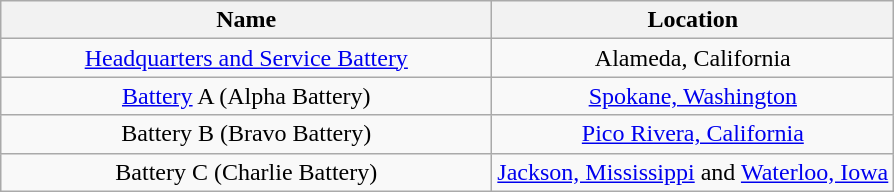<table class="wikitable" style="text-align: center;">
<tr>
<th style="width:20em">Name</th>
<th>Location</th>
</tr>
<tr>
<td align="center"><a href='#'>Headquarters and Service Battery</a></td>
<td>Alameda, California</td>
</tr>
<tr>
<td align="center"><a href='#'>Battery</a> A (Alpha Battery)</td>
<td><a href='#'>Spokane, Washington</a></td>
</tr>
<tr>
<td align="center">Battery B (Bravo Battery)</td>
<td><a href='#'>Pico Rivera, California</a></td>
</tr>
<tr>
<td align="center">Battery C (Charlie Battery)</td>
<td><a href='#'>Jackson, Mississippi</a> and <a href='#'>Waterloo, Iowa</a></td>
</tr>
</table>
